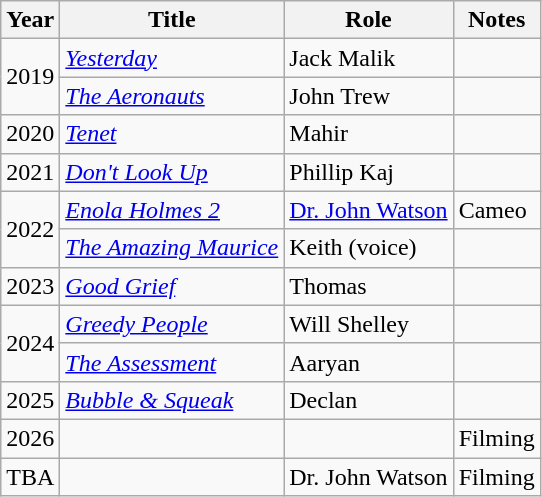<table class="wikitable sortable">
<tr>
<th>Year</th>
<th>Title</th>
<th>Role</th>
<th class="unsortable">Notes</th>
</tr>
<tr>
<td rowspan=2>2019</td>
<td><em><a href='#'>Yesterday</a></em></td>
<td>Jack Malik</td>
<td></td>
</tr>
<tr>
<td><em><a href='#'>The Aeronauts</a></em></td>
<td>John Trew</td>
<td></td>
</tr>
<tr>
<td>2020</td>
<td><em><a href='#'>Tenet</a></em></td>
<td>Mahir</td>
<td></td>
</tr>
<tr>
<td>2021</td>
<td><em><a href='#'>Don't Look Up</a></em></td>
<td>Phillip Kaj</td>
<td></td>
</tr>
<tr>
<td rowspan=2>2022</td>
<td><em><a href='#'>Enola Holmes 2</a></em></td>
<td><a href='#'>Dr. John Watson</a></td>
<td>Cameo</td>
</tr>
<tr>
<td><em><a href='#'>The Amazing Maurice</a></em></td>
<td>Keith (voice)</td>
<td></td>
</tr>
<tr>
<td>2023</td>
<td><em><a href='#'>Good Grief</a></em></td>
<td>Thomas</td>
<td></td>
</tr>
<tr>
<td rowspan="2">2024</td>
<td><em><a href='#'>Greedy People</a></em></td>
<td>Will Shelley</td>
<td></td>
</tr>
<tr>
<td><em><a href='#'>The Assessment</a></em></td>
<td>Aaryan</td>
<td></td>
</tr>
<tr>
<td>2025</td>
<td><em><a href='#'>Bubble & Squeak</a></em></td>
<td>Declan</td>
<td></td>
</tr>
<tr>
<td>2026</td>
<td></td>
<td></td>
<td>Filming</td>
</tr>
<tr>
<td>TBA</td>
<td></td>
<td>Dr. John Watson</td>
<td>Filming</td>
</tr>
</table>
